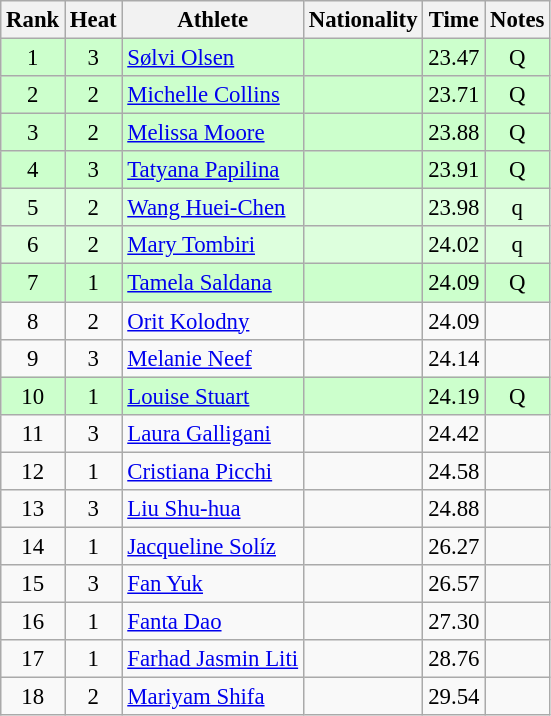<table class="wikitable sortable" style="text-align:center;font-size:95%">
<tr>
<th>Rank</th>
<th>Heat</th>
<th>Athlete</th>
<th>Nationality</th>
<th>Time</th>
<th>Notes</th>
</tr>
<tr bgcolor=ccffcc>
<td>1</td>
<td>3</td>
<td align="left"><a href='#'>Sølvi Olsen</a></td>
<td align=left></td>
<td>23.47</td>
<td>Q</td>
</tr>
<tr bgcolor=ccffcc>
<td>2</td>
<td>2</td>
<td align="left"><a href='#'>Michelle Collins</a></td>
<td align=left></td>
<td>23.71</td>
<td>Q</td>
</tr>
<tr bgcolor=ccffcc>
<td>3</td>
<td>2</td>
<td align="left"><a href='#'>Melissa Moore</a></td>
<td align=left></td>
<td>23.88</td>
<td>Q</td>
</tr>
<tr bgcolor=ccffcc>
<td>4</td>
<td>3</td>
<td align="left"><a href='#'>Tatyana Papilina</a></td>
<td align=left></td>
<td>23.91</td>
<td>Q</td>
</tr>
<tr bgcolor=ddffdd>
<td>5</td>
<td>2</td>
<td align="left"><a href='#'>Wang Huei-Chen</a></td>
<td align=left></td>
<td>23.98</td>
<td>q</td>
</tr>
<tr bgcolor=ddffdd>
<td>6</td>
<td>2</td>
<td align="left"><a href='#'>Mary Tombiri</a></td>
<td align=left></td>
<td>24.02</td>
<td>q</td>
</tr>
<tr bgcolor=ccffcc>
<td>7</td>
<td>1</td>
<td align="left"><a href='#'>Tamela Saldana</a></td>
<td align=left></td>
<td>24.09</td>
<td>Q</td>
</tr>
<tr>
<td>8</td>
<td>2</td>
<td align="left"><a href='#'>Orit Kolodny</a></td>
<td align=left></td>
<td>24.09</td>
<td></td>
</tr>
<tr>
<td>9</td>
<td>3</td>
<td align="left"><a href='#'>Melanie Neef</a></td>
<td align=left></td>
<td>24.14</td>
<td></td>
</tr>
<tr bgcolor=ccffcc>
<td>10</td>
<td>1</td>
<td align="left"><a href='#'>Louise Stuart</a></td>
<td align=left></td>
<td>24.19</td>
<td>Q</td>
</tr>
<tr>
<td>11</td>
<td>3</td>
<td align="left"><a href='#'>Laura Galligani</a></td>
<td align=left></td>
<td>24.42</td>
<td></td>
</tr>
<tr>
<td>12</td>
<td>1</td>
<td align="left"><a href='#'>Cristiana Picchi</a></td>
<td align=left></td>
<td>24.58</td>
<td></td>
</tr>
<tr>
<td>13</td>
<td>3</td>
<td align="left"><a href='#'>Liu Shu-hua</a></td>
<td align=left></td>
<td>24.88</td>
<td></td>
</tr>
<tr>
<td>14</td>
<td>1</td>
<td align="left"><a href='#'>Jacqueline Solíz</a></td>
<td align=left></td>
<td>26.27</td>
<td></td>
</tr>
<tr>
<td>15</td>
<td>3</td>
<td align="left"><a href='#'>Fan Yuk</a></td>
<td align=left></td>
<td>26.57</td>
<td></td>
</tr>
<tr>
<td>16</td>
<td>1</td>
<td align="left"><a href='#'>Fanta Dao</a></td>
<td align=left></td>
<td>27.30</td>
<td></td>
</tr>
<tr>
<td>17</td>
<td>1</td>
<td align="left"><a href='#'>Farhad Jasmin Liti</a></td>
<td align=left></td>
<td>28.76</td>
<td></td>
</tr>
<tr>
<td>18</td>
<td>2</td>
<td align="left"><a href='#'>Mariyam Shifa</a></td>
<td align=left></td>
<td>29.54</td>
<td></td>
</tr>
</table>
